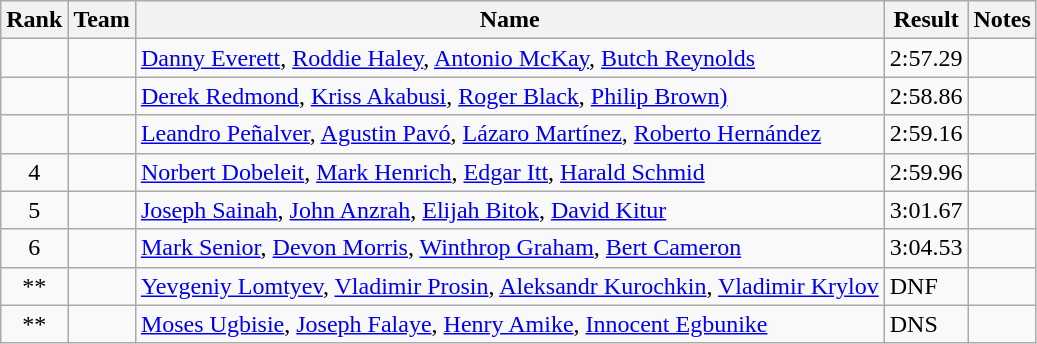<table class="sortable wikitable">
<tr>
<th>Rank</th>
<th>Team</th>
<th>Name</th>
<th>Result</th>
<th>Notes</th>
</tr>
<tr>
<td align="center"></td>
<td></td>
<td><a href='#'>Danny Everett</a>, <a href='#'>Roddie Haley</a>, <a href='#'>Antonio McKay</a>, <a href='#'>Butch Reynolds</a></td>
<td>2:57.29</td>
<td></td>
</tr>
<tr>
<td align="center"></td>
<td></td>
<td><a href='#'>Derek Redmond</a>, <a href='#'>Kriss Akabusi</a>, <a href='#'>Roger Black</a>, <a href='#'>Philip Brown)</a></td>
<td>2:58.86</td>
<td></td>
</tr>
<tr>
<td align="center"></td>
<td></td>
<td><a href='#'>Leandro Peñalver</a>, <a href='#'>Agustin Pavó</a>, <a href='#'>Lázaro Martínez</a>, <a href='#'>Roberto Hernández</a></td>
<td>2:59.16</td>
<td></td>
</tr>
<tr>
<td align="center">4</td>
<td></td>
<td><a href='#'>Norbert Dobeleit</a>, <a href='#'>Mark Henrich</a>, <a href='#'>Edgar Itt</a>, <a href='#'>Harald Schmid</a></td>
<td>2:59.96</td>
<td></td>
</tr>
<tr>
<td align="center">5</td>
<td></td>
<td><a href='#'>Joseph Sainah</a>, <a href='#'>John Anzrah</a>, <a href='#'>Elijah Bitok</a>, <a href='#'>David Kitur</a></td>
<td>3:01.67</td>
<td></td>
</tr>
<tr>
<td align="center">6</td>
<td></td>
<td><a href='#'>Mark Senior</a>, <a href='#'>Devon Morris</a>, <a href='#'>Winthrop Graham</a>, <a href='#'>Bert Cameron</a></td>
<td>3:04.53</td>
<td></td>
</tr>
<tr>
<td align="center">**</td>
<td></td>
<td><a href='#'>Yevgeniy Lomtyev</a>, <a href='#'>Vladimir Prosin</a>, <a href='#'>Aleksandr Kurochkin</a>, <a href='#'>Vladimir Krylov</a></td>
<td>DNF</td>
<td></td>
</tr>
<tr>
<td align="center">**</td>
<td></td>
<td><a href='#'>Moses Ugbisie</a>, <a href='#'>Joseph Falaye</a>, <a href='#'>Henry Amike</a>, <a href='#'>Innocent Egbunike</a></td>
<td>DNS</td>
<td></td>
</tr>
</table>
